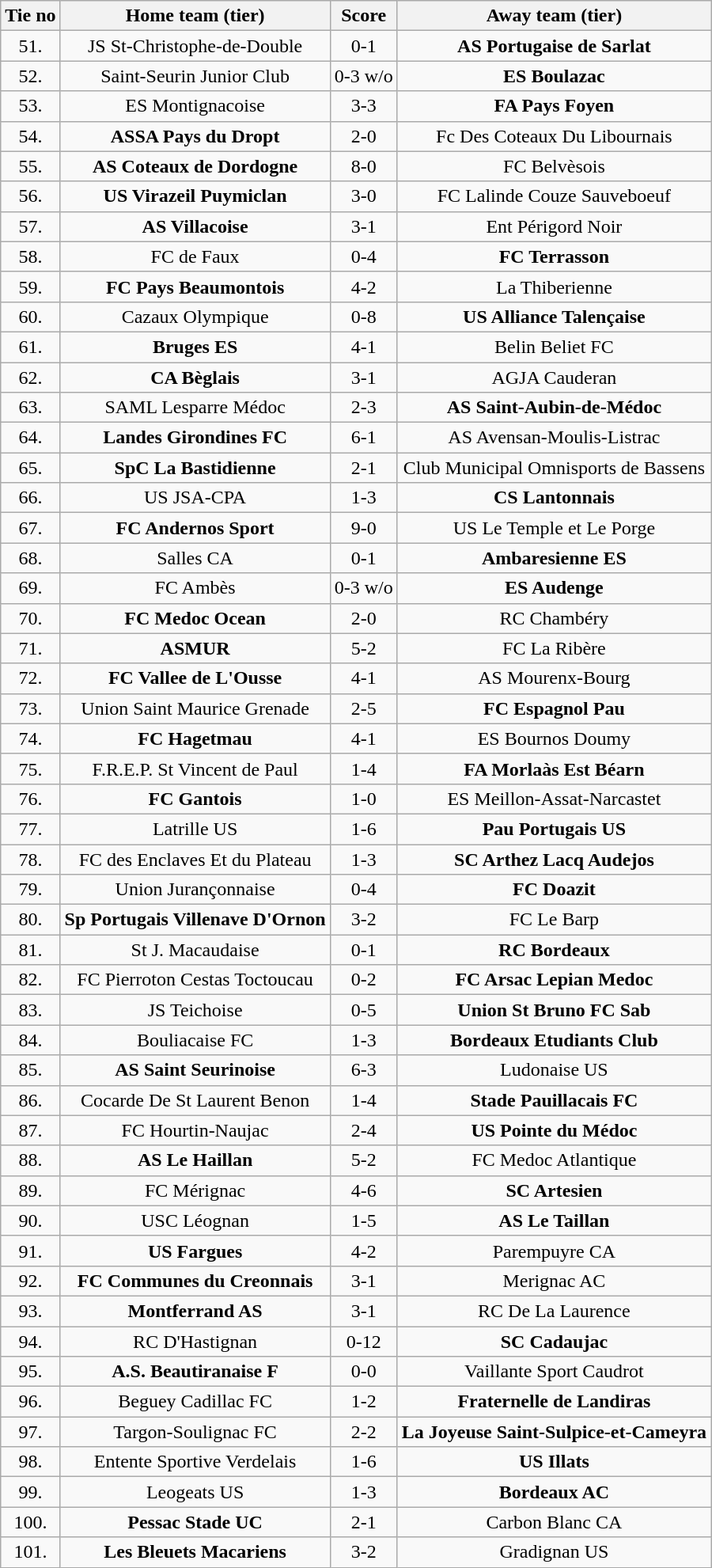<table class="wikitable" style="text-align: center">
<tr>
<th>Tie no</th>
<th>Home team (tier)</th>
<th>Score</th>
<th>Away team (tier)</th>
</tr>
<tr>
<td>51.</td>
<td>JS St-Christophe-de-Double</td>
<td>0-1</td>
<td><strong>AS Portugaise de Sarlat</strong></td>
</tr>
<tr>
<td>52.</td>
<td>Saint-Seurin Junior Club</td>
<td>0-3 w/o</td>
<td><strong>ES Boulazac</strong></td>
</tr>
<tr>
<td>53.</td>
<td>ES Montignacoise</td>
<td>3-3 </td>
<td><strong>FA Pays Foyen</strong></td>
</tr>
<tr>
<td>54.</td>
<td><strong>ASSA Pays du Dropt</strong></td>
<td>2-0</td>
<td>Fc Des Coteaux Du Libournais</td>
</tr>
<tr>
<td>55.</td>
<td><strong>AS Coteaux de Dordogne</strong></td>
<td>8-0</td>
<td>FC Belvèsois</td>
</tr>
<tr>
<td>56.</td>
<td><strong>US Virazeil Puymiclan</strong></td>
<td>3-0</td>
<td>FC Lalinde Couze Sauveboeuf</td>
</tr>
<tr>
<td>57.</td>
<td><strong>AS Villacoise</strong></td>
<td>3-1</td>
<td>Ent Périgord Noir</td>
</tr>
<tr>
<td>58.</td>
<td>FC de Faux</td>
<td>0-4</td>
<td><strong>FC Terrasson</strong></td>
</tr>
<tr>
<td>59.</td>
<td><strong>FC Pays Beaumontois</strong></td>
<td>4-2</td>
<td>La Thiberienne</td>
</tr>
<tr>
<td>60.</td>
<td>Cazaux Olympique</td>
<td>0-8</td>
<td><strong>US Alliance Talençaise</strong></td>
</tr>
<tr>
<td>61.</td>
<td><strong>Bruges ES</strong></td>
<td>4-1</td>
<td>Belin Beliet FC</td>
</tr>
<tr>
<td>62.</td>
<td><strong>CA Bèglais</strong></td>
<td>3-1 </td>
<td>AGJA Cauderan</td>
</tr>
<tr>
<td>63.</td>
<td>SAML Lesparre Médoc</td>
<td>2-3</td>
<td><strong>AS Saint-Aubin-de-Médoc</strong></td>
</tr>
<tr>
<td>64.</td>
<td><strong>Landes Girondines FC</strong></td>
<td>6-1</td>
<td>AS Avensan-Moulis-Listrac</td>
</tr>
<tr>
<td>65.</td>
<td><strong>SpC La Bastidienne</strong></td>
<td>2-1</td>
<td>Club Municipal Omnisports de Bassens</td>
</tr>
<tr>
<td>66.</td>
<td>US JSA-CPA</td>
<td>1-3</td>
<td><strong>CS Lantonnais</strong></td>
</tr>
<tr>
<td>67.</td>
<td><strong>FC Andernos Sport</strong></td>
<td>9-0</td>
<td>US Le Temple et Le Porge</td>
</tr>
<tr>
<td>68.</td>
<td>Salles CA</td>
<td>0-1</td>
<td><strong>Ambaresienne ES</strong></td>
</tr>
<tr>
<td>69.</td>
<td>FC Ambès</td>
<td>0-3 w/o</td>
<td><strong>ES Audenge</strong></td>
</tr>
<tr>
<td>70.</td>
<td><strong>FC Medoc Ocean</strong></td>
<td>2-0</td>
<td>RC Chambéry</td>
</tr>
<tr>
<td>71.</td>
<td><strong>ASMUR</strong></td>
<td>5-2</td>
<td>FC La Ribère</td>
</tr>
<tr>
<td>72.</td>
<td><strong>FC Vallee de L'Ousse</strong></td>
<td>4-1</td>
<td>AS Mourenx-Bourg</td>
</tr>
<tr>
<td>73.</td>
<td>Union Saint Maurice Grenade</td>
<td>2-5</td>
<td><strong>FC Espagnol Pau</strong></td>
</tr>
<tr>
<td>74.</td>
<td><strong>FC Hagetmau</strong></td>
<td>4-1</td>
<td>ES Bournos Doumy</td>
</tr>
<tr>
<td>75.</td>
<td>F.R.E.P. St Vincent de Paul</td>
<td>1-4</td>
<td><strong>FA Morlaàs Est Béarn</strong></td>
</tr>
<tr>
<td>76.</td>
<td><strong>FC Gantois</strong></td>
<td>1-0</td>
<td>ES Meillon-Assat-Narcastet</td>
</tr>
<tr>
<td>77.</td>
<td>Latrille US</td>
<td>1-6</td>
<td><strong>Pau Portugais US</strong></td>
</tr>
<tr>
<td>78.</td>
<td>FC des Enclaves Et du Plateau</td>
<td>1-3</td>
<td><strong>SC Arthez Lacq Audejos</strong></td>
</tr>
<tr>
<td>79.</td>
<td>Union Jurançonnaise</td>
<td>0-4</td>
<td><strong>FC Doazit</strong></td>
</tr>
<tr>
<td>80.</td>
<td><strong>Sp Portugais Villenave D'Ornon</strong></td>
<td>3-2</td>
<td>FC Le Barp</td>
</tr>
<tr>
<td>81.</td>
<td>St J. Macaudaise</td>
<td>0-1</td>
<td><strong>RC Bordeaux</strong></td>
</tr>
<tr>
<td>82.</td>
<td>FC Pierroton Cestas Toctoucau</td>
<td>0-2</td>
<td><strong>FC Arsac Lepian Medoc</strong></td>
</tr>
<tr>
<td>83.</td>
<td>JS Teichoise</td>
<td>0-5</td>
<td><strong>Union St Bruno FC Sab</strong></td>
</tr>
<tr>
<td>84.</td>
<td>Bouliacaise FC</td>
<td>1-3</td>
<td><strong>Bordeaux Etudiants Club</strong></td>
</tr>
<tr>
<td>85.</td>
<td><strong>AS Saint Seurinoise</strong></td>
<td>6-3 </td>
<td>Ludonaise US</td>
</tr>
<tr>
<td>86.</td>
<td>Cocarde De St Laurent Benon</td>
<td>1-4</td>
<td><strong>Stade Pauillacais FC</strong></td>
</tr>
<tr>
<td>87.</td>
<td>FC Hourtin-Naujac</td>
<td>2-4</td>
<td><strong>US Pointe du Médoc</strong></td>
</tr>
<tr>
<td>88.</td>
<td><strong>AS Le Haillan</strong></td>
<td>5-2</td>
<td>FC Medoc Atlantique</td>
</tr>
<tr>
<td>89.</td>
<td>FC Mérignac</td>
<td>4-6 </td>
<td><strong>SC Artesien</strong></td>
</tr>
<tr>
<td>90.</td>
<td>USC Léognan</td>
<td>1-5</td>
<td><strong>AS Le Taillan</strong></td>
</tr>
<tr>
<td>91.</td>
<td><strong>US Fargues</strong></td>
<td>4-2</td>
<td>Parempuyre CA</td>
</tr>
<tr>
<td>92.</td>
<td><strong>FC Communes du Creonnais</strong></td>
<td>3-1</td>
<td>Merignac AC</td>
</tr>
<tr>
<td>93.</td>
<td><strong>Montferrand AS</strong></td>
<td>3-1</td>
<td>RC De La Laurence</td>
</tr>
<tr>
<td>94.</td>
<td>RC D'Hastignan</td>
<td>0-12</td>
<td><strong>SC Cadaujac</strong></td>
</tr>
<tr>
<td>95.</td>
<td><strong>A.S. Beautiranaise F</strong></td>
<td>0-0 </td>
<td>Vaillante Sport Caudrot</td>
</tr>
<tr>
<td>96.</td>
<td>Beguey Cadillac FC</td>
<td>1-2 </td>
<td><strong>Fraternelle de Landiras</strong></td>
</tr>
<tr>
<td>97.</td>
<td>Targon-Soulignac FC</td>
<td>2-2 </td>
<td><strong>La Joyeuse Saint-Sulpice-et-Cameyra</strong></td>
</tr>
<tr>
<td>98.</td>
<td>Entente Sportive Verdelais</td>
<td>1-6</td>
<td><strong>US Illats</strong></td>
</tr>
<tr>
<td>99.</td>
<td>Leogeats US</td>
<td>1-3</td>
<td><strong>Bordeaux AC</strong></td>
</tr>
<tr>
<td>100.</td>
<td><strong>Pessac Stade UC</strong></td>
<td>2-1</td>
<td>Carbon Blanc CA</td>
</tr>
<tr>
<td>101.</td>
<td><strong>Les Bleuets Macariens</strong></td>
<td>3-2</td>
<td>Gradignan US</td>
</tr>
</table>
